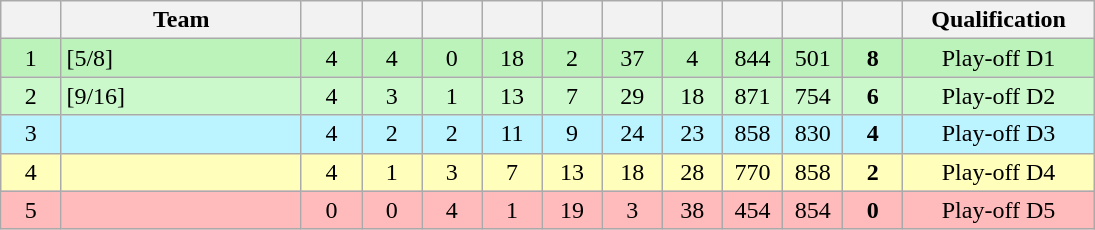<table class=wikitable style="text-align:center" width=730>
<tr>
<th width=5.5%></th>
<th width=22%>Team</th>
<th width=5.5%></th>
<th width=5.5%></th>
<th width=5.5%></th>
<th width=5.5%></th>
<th width=5.5%></th>
<th width=5.5%></th>
<th width=5.5%></th>
<th width=5.5%></th>
<th width=5.5%></th>
<th width=5.5%></th>
<th width=18%>Qualification</th>
</tr>
<tr bgcolor=#bbf3bb>
<td>1</td>
<td style="text-align:left"> [5/8]</td>
<td>4</td>
<td>4</td>
<td>0</td>
<td>18</td>
<td>2</td>
<td>37</td>
<td>4</td>
<td>844</td>
<td>501</td>
<td><strong>8</strong></td>
<td>Play-off D1</td>
</tr>
<tr bgcolor=#ccf9cc>
<td>2</td>
<td style="text-align:left"> [9/16]</td>
<td>4</td>
<td>3</td>
<td>1</td>
<td>13</td>
<td>7</td>
<td>29</td>
<td>18</td>
<td>871</td>
<td>754</td>
<td><strong>6</strong></td>
<td>Play-off D2</td>
</tr>
<tr bgcolor=#bbf3ff>
<td>3</td>
<td style="text-align:left"></td>
<td>4</td>
<td>2</td>
<td>2</td>
<td>11</td>
<td>9</td>
<td>24</td>
<td>23</td>
<td>858</td>
<td>830</td>
<td><strong>4</strong></td>
<td>Play-off D3</td>
</tr>
<tr bgcolor=#ffffbb>
<td>4</td>
<td style="text-align:left"></td>
<td>4</td>
<td>1</td>
<td>3</td>
<td>7</td>
<td>13</td>
<td>18</td>
<td>28</td>
<td>770</td>
<td>858</td>
<td><strong>2</strong></td>
<td>Play-off D4</td>
</tr>
<tr bgcolor=#ffbbbb>
<td>5</td>
<td style="text-align:left"></td>
<td>0</td>
<td>0</td>
<td>4</td>
<td>1</td>
<td>19</td>
<td>3</td>
<td>38</td>
<td>454</td>
<td>854</td>
<td><strong>0</strong></td>
<td>Play-off D5</td>
</tr>
</table>
